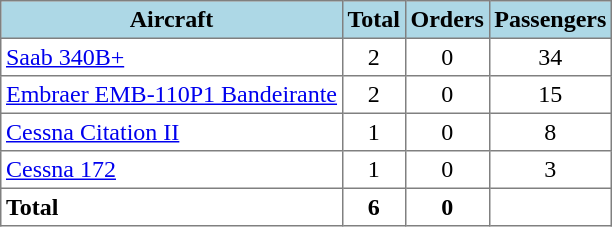<table class="toccolours" border="1" cellpadding="3" style="border-collapse:collapse">
<tr style="background:lightblue;">
<th>Aircraft</th>
<th>Total</th>
<th>Orders</th>
<th>Passengers<br></th>
</tr>
<tr>
<td><a href='#'>Saab 340B+</a></td>
<td style="text-align:center;">2</td>
<td style="text-align:center;">0</td>
<td style="text-align:center;">34</td>
</tr>
<tr>
<td><a href='#'>Embraer EMB-110P1 Bandeirante</a></td>
<td style="text-align:center;">2</td>
<td style="text-align:center;">0</td>
<td style="text-align:center;">15</td>
</tr>
<tr>
<td><a href='#'>Cessna Citation II</a></td>
<td style="text-align:center;">1</td>
<td style="text-align:center;">0</td>
<td style="text-align:center;">8</td>
</tr>
<tr>
<td><a href='#'>Cessna 172</a></td>
<td style="text-align:center;">1</td>
<td style="text-align:center;">0</td>
<td style="text-align:center;">3</td>
</tr>
<tr>
<td><strong>Total</strong></td>
<th>6</th>
<th>0</th>
<th></th>
</tr>
</table>
